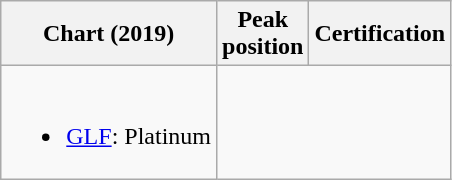<table class="wikitable plainrowheaders" style="text-align:center">
<tr>
<th scope="col">Chart (2019)</th>
<th scope="col">Peak<br>position</th>
<th scope="col">Certification</th>
</tr>
<tr>
<td><br><ul><li><a href='#'>GLF</a>: Platinum</li></ul></td>
</tr>
</table>
